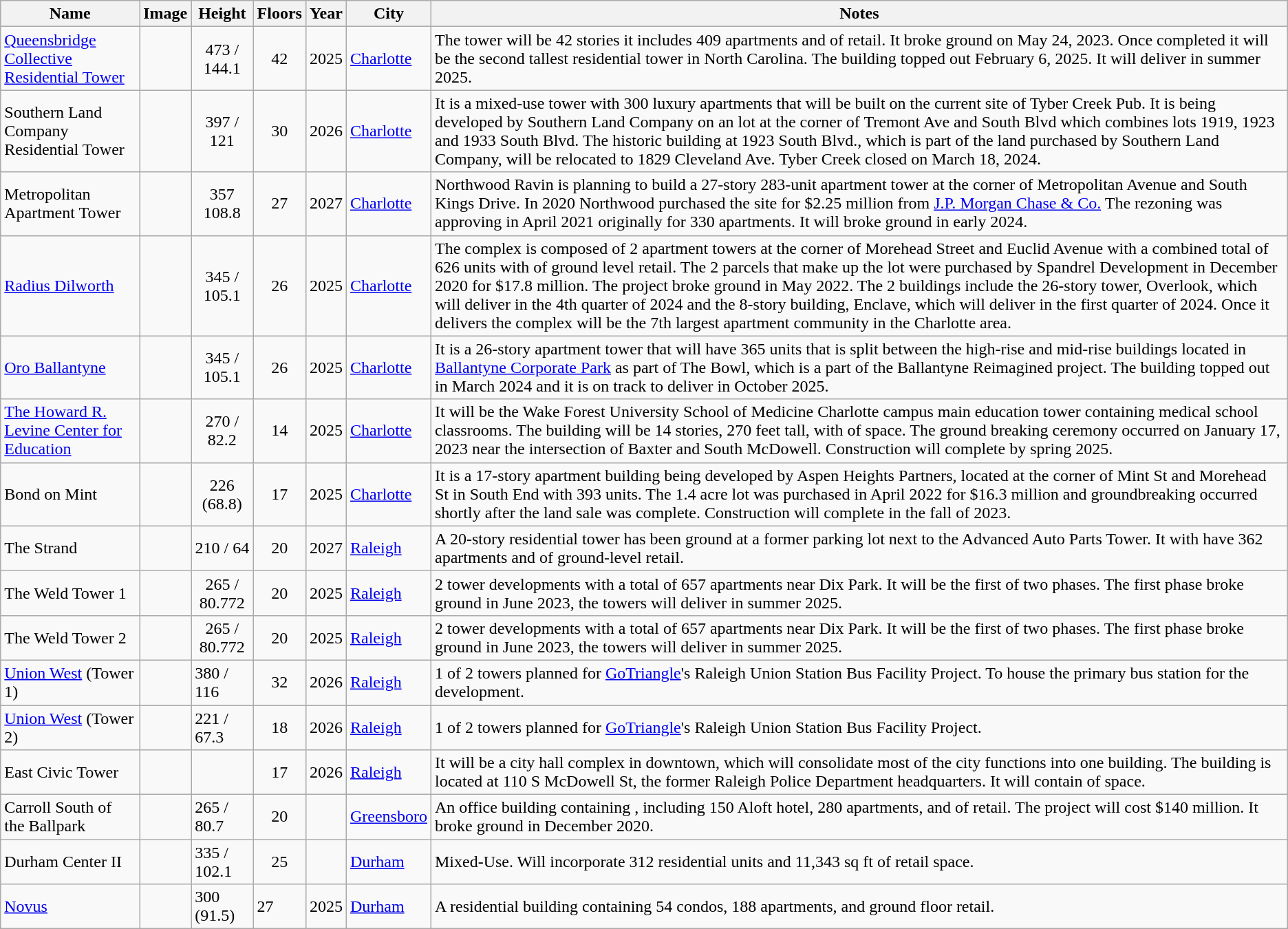<table class="wikitable sortable">
<tr>
<th scope="col">Name</th>
<th>Image</th>
<th scope="col">Height<br></th>
<th scope="col">Floors</th>
<th scope="col">Year</th>
<th scope="col">City</th>
<th scope="col" class="unsortable">Notes</th>
</tr>
<tr>
<td><a href='#'>Queensbridge Collective Residential Tower</a></td>
<td></td>
<td align="center">473 / 144.1</td>
<td align="center">42</td>
<td align="center">2025</td>
<td><a href='#'>Charlotte</a></td>
<td>The tower will be 42 stories it includes 409 apartments and  of retail. It broke ground on May 24, 2023.  Once completed it will be the second tallest residential tower in North Carolina. The building topped out February 6, 2025.  It will deliver in summer 2025.</td>
</tr>
<tr>
<td>Southern Land Company Residential Tower</td>
<td></td>
<td align="center">397 / 121</td>
<td align="center">30</td>
<td align="center">2026</td>
<td><a href='#'>Charlotte</a></td>
<td>It is a mixed-use tower with 300 luxury apartments that will be built on the current site of Tyber Creek Pub.  It is being developed by Southern Land Company on an  lot at the corner of Tremont Ave and South Blvd which combines lots 1919, 1923 and 1933 South Blvd.  The historic building at 1923 South Blvd., which is part of the land purchased by Southern Land Company, will be relocated to 1829 Cleveland Ave.  Tyber Creek closed on March 18, 2024.</td>
</tr>
<tr>
<td>Metropolitan Apartment Tower</td>
<td></td>
<td align="center">357 108.8</td>
<td align="center">27</td>
<td align="center">2027</td>
<td><a href='#'>Charlotte</a></td>
<td>Northwood Ravin is planning to build a 27-story 283-unit apartment tower at the corner of Metropolitan Avenue and South Kings Drive.  In 2020 Northwood purchased the  site for $2.25 million from <a href='#'>J.P. Morgan Chase & Co.</a> The rezoning was approving in April 2021 originally for 330 apartments.  It will broke ground in early 2024.</td>
</tr>
<tr>
<td><a href='#'>Radius Dilworth</a></td>
<td></td>
<td align="center">345 / 105.1</td>
<td align="center">26</td>
<td align="center">2025</td>
<td><a href='#'>Charlotte</a></td>
<td>The complex is composed of 2 apartment towers at the corner of Morehead Street and Euclid Avenue with a combined total of 626 units with  of ground level retail.  The 2 parcels that make up the lot were purchased by Spandrel Development in December 2020 for $17.8 million.  The project broke ground in May 2022.  The 2 buildings include the 26-story tower, Overlook, which will deliver in the 4th quarter of 2024 and the 8-story building, Enclave, which will deliver in the first quarter of 2024.  Once it delivers the complex will be the 7th largest apartment community in the Charlotte area.</td>
</tr>
<tr>
<td><a href='#'>Oro Ballantyne</a></td>
<td></td>
<td align="center">345 / 105.1</td>
<td align="center">26</td>
<td align="center">2025</td>
<td><a href='#'>Charlotte</a></td>
<td>It is a 26-story apartment tower that will have 365 units that is split between the high-rise and mid-rise buildings located in <a href='#'>Ballantyne Corporate Park</a> as part of The Bowl, which is a part of the Ballantyne Reimagined project.  The building topped out in March 2024 and it is on track to deliver in October 2025.</td>
</tr>
<tr>
<td><a href='#'>The Howard R. Levine Center for Education</a></td>
<td></td>
<td align="center">270 / 82.2</td>
<td align="center">14</td>
<td align="center">2025</td>
<td><a href='#'>Charlotte</a></td>
<td>It will be the Wake Forest University School of Medicine Charlotte campus main education tower containing medical school classrooms.  The building will be 14 stories, 270 feet tall, with  of space.  The ground breaking ceremony occurred on January 17, 2023 near the intersection of Baxter and South McDowell.  Construction will complete by spring 2025.</td>
</tr>
<tr>
<td>Bond on Mint</td>
<td></td>
<td align="center">226 (68.8)</td>
<td align="center">17</td>
<td align="center">2025</td>
<td><a href='#'>Charlotte</a></td>
<td>It is a 17-story apartment building being developed by Aspen Heights Partners, located at the corner of Mint St and Morehead St in South End with 393 units.  The 1.4 acre lot was purchased in April 2022 for $16.3 million and groundbreaking occurred shortly after the land sale was complete.  Construction will complete in the fall of 2023.</td>
</tr>
<tr>
<td>The Strand</td>
<td></td>
<td align="center">210 / 64</td>
<td align="center">20</td>
<td align="center">2027</td>
<td><a href='#'>Raleigh</a></td>
<td>A 20-story residential tower has been ground at a former parking lot next to the Advanced Auto Parts Tower.  It with have 362 apartments and  of ground-level retail.</td>
</tr>
<tr>
<td>The Weld Tower 1</td>
<td></td>
<td align="center">265 / 80.772</td>
<td align="center">20</td>
<td align="center">2025</td>
<td><a href='#'>Raleigh</a></td>
<td>2 tower developments with a total of 657 apartments near Dix Park.  It will be the first of two phases.  The first phase broke ground in June 2023, the towers will deliver in summer 2025.</td>
</tr>
<tr>
<td>The Weld Tower 2</td>
<td></td>
<td align="center">265 / 80.772</td>
<td align="center">20</td>
<td align="center">2025</td>
<td><a href='#'>Raleigh</a></td>
<td>2 tower developments with a total of 657 apartments near Dix Park.  It will be the first of two phases.  The first phase broke ground in June 2023, the towers will deliver in summer 2025.</td>
</tr>
<tr>
<td><a href='#'>Union West</a> (Tower 1)</td>
<td></td>
<td>380 / 116</td>
<td align="center">32</td>
<td>2026</td>
<td><a href='#'>Raleigh</a></td>
<td>1 of 2 towers planned for <a href='#'>GoTriangle</a>'s Raleigh Union Station Bus Facility Project. To house the primary bus station for the development.</td>
</tr>
<tr>
<td><a href='#'>Union West</a> (Tower 2)</td>
<td></td>
<td>221 / 67.3</td>
<td align="center">18</td>
<td>2026</td>
<td><a href='#'>Raleigh</a></td>
<td>1 of 2 towers planned for <a href='#'>GoTriangle</a>'s Raleigh Union Station Bus Facility Project.</td>
</tr>
<tr>
<td>East Civic Tower</td>
<td></td>
<td></td>
<td align="center">17</td>
<td align="center">2026</td>
<td><a href='#'>Raleigh</a></td>
<td>It will be a city hall complex in downtown, which will consolidate most of the city functions into one building.  The building is located at 110 S McDowell St, the former Raleigh Police Department headquarters.  It will contain  of space.</td>
</tr>
<tr>
<td>Carroll South of the Ballpark</td>
<td align="center"></td>
<td>265 / 80.7</td>
<td align="center">20</td>
<td align="center"></td>
<td><a href='#'>Greensboro</a></td>
<td>An office building containing , including 150 Aloft hotel, 280 apartments, and  of retail.  The project will cost $140 million.  It broke ground in December 2020.</td>
</tr>
<tr>
<td>Durham Center II</td>
<td align="center"></td>
<td>335 / 102.1</td>
<td align="center">25</td>
<td align="center"></td>
<td><a href='#'>Durham</a></td>
<td>Mixed-Use. Will incorporate 312 residential units and 11,343 sq ft of retail space.</td>
</tr>
<tr>
<td><a href='#'>Novus</a></td>
<td></td>
<td>300 (91.5)</td>
<td>27</td>
<td>2025</td>
<td><a href='#'>Durham</a></td>
<td>A residential building containing 54 condos, 188 apartments, and ground floor retail.</td>
</tr>
</table>
